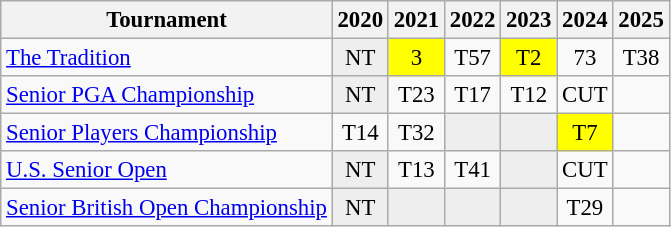<table class="wikitable" style="font-size:95%;text-align:center;">
<tr>
<th>Tournament</th>
<th>2020</th>
<th>2021</th>
<th>2022</th>
<th>2023</th>
<th>2024</th>
<th>2025</th>
</tr>
<tr>
<td align=left><a href='#'>The Tradition</a></td>
<td style="background:#eeeeee;">NT</td>
<td style="background:yellow;">3</td>
<td>T57</td>
<td style="background:yellow;">T2</td>
<td>73</td>
<td>T38</td>
</tr>
<tr>
<td align=left><a href='#'>Senior PGA Championship</a></td>
<td style="background:#eeeeee;">NT</td>
<td>T23</td>
<td>T17</td>
<td>T12</td>
<td>CUT</td>
<td></td>
</tr>
<tr>
<td align=left><a href='#'>Senior Players Championship</a></td>
<td>T14</td>
<td>T32</td>
<td style="background:#eeeeee;"></td>
<td style="background:#eeeeee;"></td>
<td style="background:yellow;">T7</td>
<td></td>
</tr>
<tr>
<td align=left><a href='#'>U.S. Senior Open</a></td>
<td style="background:#eeeeee;">NT</td>
<td>T13</td>
<td>T41</td>
<td style="background:#eeeeee;"></td>
<td>CUT</td>
<td></td>
</tr>
<tr>
<td align=left><a href='#'>Senior British Open Championship</a></td>
<td style="background:#eeeeee;">NT</td>
<td style="background:#eeeeee;"></td>
<td style="background:#eeeeee;"></td>
<td style="background:#eeeeee;"></td>
<td>T29</td>
<td></td>
</tr>
</table>
